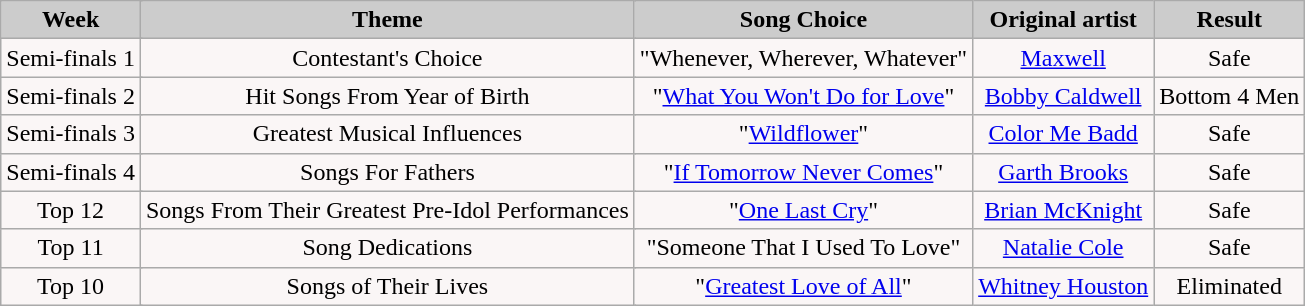<table class="wikitable" align="left">
<tr>
<td colspan="100" bgcolor="CCCCCC" align="Center"><strong>Week</strong></td>
<td colspan="100" bgcolor="CCCCCC" align="Center"><strong>Theme</strong></td>
<td colspan="100" bgcolor="CCCCCC" align="Center"><strong>Song Choice</strong></td>
<td colspan="100" bgcolor="CCCCCC" align="Center"><strong>Original artist</strong></td>
<td colspan="100" bgcolor="CCCCCC" align="Center"><strong>Result</strong></td>
</tr>
<tr>
<td colspan="100" align="center" bgcolor="FAF6F6">Semi-finals 1</td>
<td colspan="100" align="center" bgcolor="FAF6F6">Contestant's Choice</td>
<td colspan="100" align="center" bgcolor="FAF6F6">"Whenever, Wherever, Whatever"</td>
<td colspan="100" align="center" bgcolor="FAF6F6"><a href='#'>Maxwell</a></td>
<td colspan="100" align="center" bgcolor="FAF6F6">Safe</td>
</tr>
<tr>
<td colspan="100" align="center" bgcolor="FAF6F6">Semi-finals 2</td>
<td colspan="100" align="center" bgcolor="FAF6F6">Hit Songs From Year of Birth</td>
<td colspan="100" align="center" bgcolor="FAF6F6">"<a href='#'>What You Won't Do for Love</a>"</td>
<td colspan="100" align="center" bgcolor="FAF6F6"><a href='#'>Bobby Caldwell</a></td>
<td colspan="100" align="center" bgcolor="FAF6F6">Bottom 4 Men</td>
</tr>
<tr>
<td colspan="100" align="center" bgcolor="FAF6F6">Semi-finals 3</td>
<td colspan="100" align="center" bgcolor="FAF6F6">Greatest Musical Influences</td>
<td colspan="100" align="center" bgcolor="FAF6F6">"<a href='#'>Wildflower</a>"</td>
<td colspan="100" align="center" bgcolor="FAF6F6"><a href='#'>Color Me Badd</a></td>
<td colspan="100" align="center" bgcolor="FAF6F6">Safe</td>
</tr>
<tr>
<td colspan="100" align="center" bgcolor="FAF6F6">Semi-finals 4</td>
<td colspan="100" align="center" bgcolor="FAF6F6">Songs For Fathers</td>
<td colspan="100" align="center" bgcolor="FAF6F6">"<a href='#'>If Tomorrow Never Comes</a>"</td>
<td colspan="100" align="center" bgcolor="FAF6F6"><a href='#'>Garth Brooks</a></td>
<td colspan="100" align="center" bgcolor="FAF6F6">Safe</td>
</tr>
<tr>
<td colspan="100" align="center" bgcolor="FAF6F6">Top 12</td>
<td colspan="100" align="center" bgcolor="FAF6F6">Songs From Their Greatest Pre-Idol Performances</td>
<td colspan="100" align="center" bgcolor="FAF6F6">"<a href='#'>One Last Cry</a>"</td>
<td colspan="100" align="center" bgcolor="FAF6F6"><a href='#'>Brian McKnight</a></td>
<td colspan="100" align="center" bgcolor="FAF6F6">Safe</td>
</tr>
<tr>
<td colspan="100" align="center" bgcolor="FAF6F6">Top 11</td>
<td colspan="100" align="center" bgcolor="FAF6F6">Song Dedications</td>
<td colspan="100" align="center" bgcolor="FAF6F6">"Someone That I Used To Love"</td>
<td colspan="100" align="center" bgcolor="FAF6F6"><a href='#'>Natalie Cole</a></td>
<td colspan="100" align="center" bgcolor="FAF6F6">Safe</td>
</tr>
<tr>
<td colspan="100" align="center" bgcolor="FAF6F6">Top 10</td>
<td colspan="100" align="center" bgcolor="FAF6F6">Songs of Their Lives</td>
<td colspan="100" align="center" bgcolor="FAF6F6">"<a href='#'>Greatest Love of All</a>"</td>
<td colspan="100" align="center" bgcolor="FAF6F6"><a href='#'>Whitney Houston</a></td>
<td colspan="100" align="center" bgcolor="FAF6F6">Eliminated</td>
</tr>
</table>
